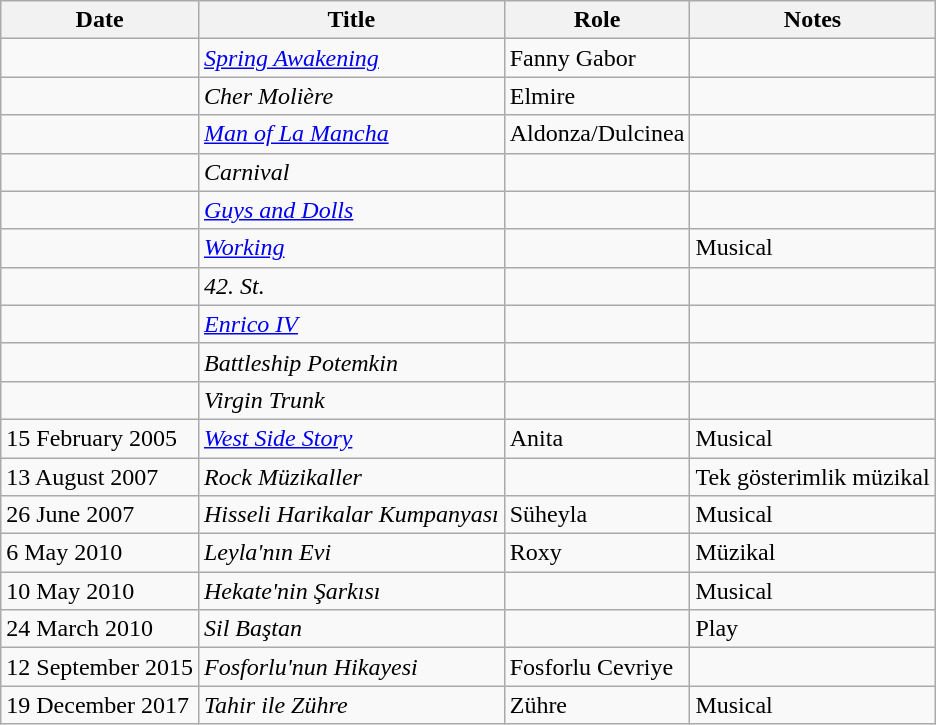<table class="wikitable sortable">
<tr>
<th>Date</th>
<th>Title</th>
<th>Role</th>
<th class = "unsortable">Notes</th>
</tr>
<tr>
<td></td>
<td><em><a href='#'>Spring Awakening</a></em></td>
<td>Fanny Gabor</td>
<td></td>
</tr>
<tr>
<td></td>
<td><em>Cher Molière</em></td>
<td>Elmire</td>
<td></td>
</tr>
<tr>
<td></td>
<td><em><a href='#'>Man of La Mancha</a></em></td>
<td>Aldonza/Dulcinea</td>
<td></td>
</tr>
<tr>
<td></td>
<td><em>Carnival</em></td>
<td></td>
<td></td>
</tr>
<tr>
<td></td>
<td><em><a href='#'>Guys and Dolls</a></em></td>
<td></td>
<td></td>
</tr>
<tr>
<td></td>
<td><em><a href='#'>Working</a></em></td>
<td></td>
<td>Musical</td>
</tr>
<tr>
<td></td>
<td><em>42. St.</em></td>
<td></td>
<td></td>
</tr>
<tr>
<td></td>
<td><em><a href='#'>Enrico IV</a></em></td>
<td></td>
<td></td>
</tr>
<tr>
<td></td>
<td><em>Battleship Potemkin</em></td>
<td></td>
<td></td>
</tr>
<tr>
<td></td>
<td><em>Virgin Trunk</em></td>
<td></td>
<td></td>
</tr>
<tr>
<td>15 February 2005</td>
<td><em><a href='#'>West Side Story</a></em></td>
<td>Anita</td>
<td>Musical</td>
</tr>
<tr>
<td>13 August 2007</td>
<td><em>Rock Müzikaller</em></td>
<td></td>
<td>Tek gösterimlik müzikal</td>
</tr>
<tr>
<td>26 June 2007</td>
<td><em>Hisseli Harikalar Kumpanyası</em></td>
<td>Süheyla</td>
<td>Musical</td>
</tr>
<tr>
<td>6 May 2010</td>
<td><em>Leyla'nın Evi</em></td>
<td>Roxy</td>
<td>Müzikal</td>
</tr>
<tr>
<td>10 May 2010</td>
<td><em>Hekate'nin Şarkısı</em></td>
<td></td>
<td>Musical</td>
</tr>
<tr>
<td>24 March 2010</td>
<td><em>Sil Baştan</em></td>
<td></td>
<td>Play</td>
</tr>
<tr>
<td>12 September 2015</td>
<td><em>Fosforlu'nun Hikayesi</em></td>
<td>Fosforlu Cevriye</td>
<td></td>
</tr>
<tr>
<td>19 December 2017</td>
<td><em>Tahir ile Zühre</em></td>
<td>Zühre</td>
<td>Musical</td>
</tr>
</table>
